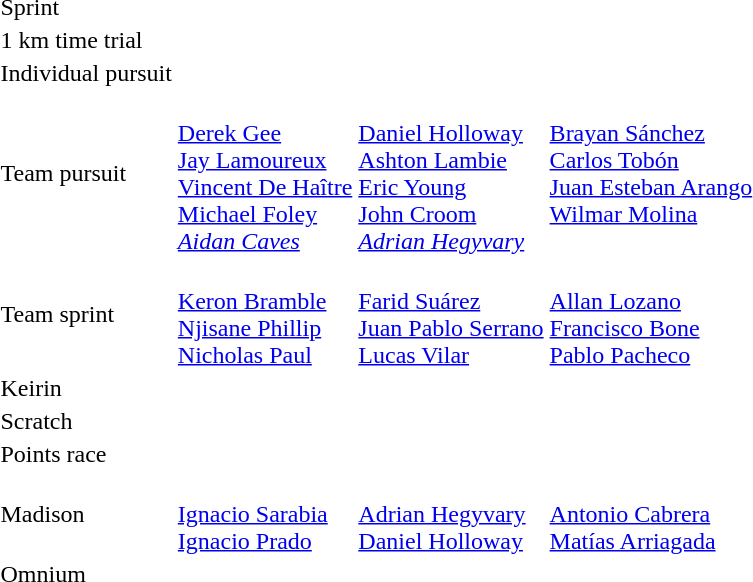<table>
<tr>
<td>Sprint</td>
<td></td>
<td></td>
<td></td>
</tr>
<tr>
<td>1 km time trial</td>
<td></td>
<td></td>
<td></td>
</tr>
<tr>
<td>Individual pursuit</td>
<td></td>
<td></td>
<td></td>
</tr>
<tr>
<td>Team pursuit</td>
<td><br><a href='#'>Derek Gee</a><br><a href='#'>Jay Lamoureux</a><br><a href='#'>Vincent De Haître</a><br><a href='#'>Michael Foley</a><br><em><a href='#'>Aidan Caves</a></em></td>
<td><br><a href='#'>Daniel Holloway</a><br><a href='#'>Ashton Lambie</a><br><a href='#'>Eric Young</a><br><a href='#'>John Croom</a><br><em><a href='#'>Adrian Hegyvary</a></em></td>
<td valign=top><br><a href='#'>Brayan Sánchez</a><br><a href='#'>Carlos Tobón</a><br><a href='#'>Juan Esteban Arango</a><br><a href='#'>Wilmar Molina</a></td>
</tr>
<tr>
<td>Team sprint</td>
<td><br><a href='#'>Keron Bramble</a><br><a href='#'>Njisane Phillip</a><br><a href='#'>Nicholas Paul</a></td>
<td><br><a href='#'>Farid Suárez</a><br><a href='#'>Juan Pablo Serrano</a><br><a href='#'>Lucas Vilar</a></td>
<td><br><a href='#'>Allan Lozano</a><br><a href='#'>Francisco Bone</a><br><a href='#'>Pablo Pacheco</a></td>
</tr>
<tr>
<td>Keirin</td>
<td></td>
<td></td>
<td></td>
</tr>
<tr>
<td>Scratch</td>
<td></td>
<td></td>
<td></td>
</tr>
<tr>
<td>Points race</td>
<td></td>
<td></td>
<td></td>
</tr>
<tr>
<td>Madison</td>
<td><br><a href='#'>Ignacio Sarabia</a><br><a href='#'>Ignacio Prado</a></td>
<td><br><a href='#'>Adrian Hegyvary</a><br><a href='#'>Daniel Holloway</a></td>
<td><br><a href='#'>Antonio Cabrera</a><br><a href='#'>Matías Arriagada</a></td>
</tr>
<tr>
<td>Omnium</td>
<td></td>
<td></td>
<td></td>
</tr>
</table>
